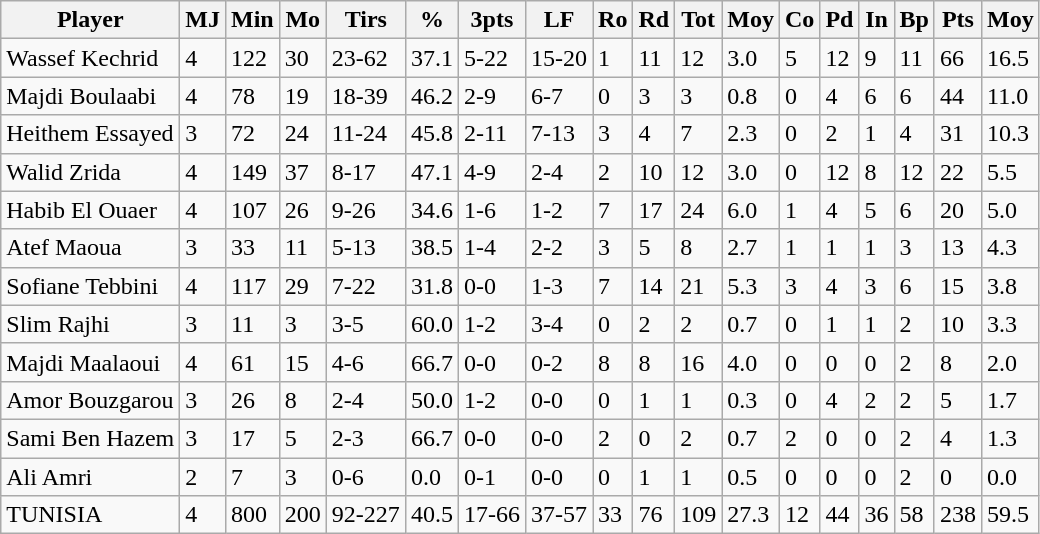<table class="wikitable">
<tr>
<th>Player</th>
<th>MJ</th>
<th>Min</th>
<th>Mo</th>
<th>Tirs</th>
<th>%</th>
<th>3pts</th>
<th>LF</th>
<th>Ro</th>
<th>Rd</th>
<th>Tot</th>
<th>Moy</th>
<th>Co</th>
<th>Pd</th>
<th>In</th>
<th>Bp</th>
<th>Pts</th>
<th>Moy</th>
</tr>
<tr>
<td>Wassef Kechrid</td>
<td>4</td>
<td>122</td>
<td>30</td>
<td>23-62</td>
<td>37.1</td>
<td>5-22</td>
<td>15-20</td>
<td>1</td>
<td>11</td>
<td>12</td>
<td>3.0</td>
<td>5</td>
<td>12</td>
<td>9</td>
<td>11</td>
<td>66</td>
<td>16.5</td>
</tr>
<tr>
<td>Majdi Boulaabi</td>
<td>4</td>
<td>78</td>
<td>19</td>
<td>18-39</td>
<td>46.2</td>
<td>2-9</td>
<td>6-7</td>
<td>0</td>
<td>3</td>
<td>3</td>
<td>0.8</td>
<td>0</td>
<td>4</td>
<td>6</td>
<td>6</td>
<td>44</td>
<td>11.0</td>
</tr>
<tr>
<td>Heithem Essayed</td>
<td>3</td>
<td>72</td>
<td>24</td>
<td>11-24</td>
<td>45.8</td>
<td>2-11</td>
<td>7-13</td>
<td>3</td>
<td>4</td>
<td>7</td>
<td>2.3</td>
<td>0</td>
<td>2</td>
<td>1</td>
<td>4</td>
<td>31</td>
<td>10.3</td>
</tr>
<tr>
<td>Walid Zrida</td>
<td>4</td>
<td>149</td>
<td>37</td>
<td>8-17</td>
<td>47.1</td>
<td>4-9</td>
<td>2-4</td>
<td>2</td>
<td>10</td>
<td>12</td>
<td>3.0</td>
<td>0</td>
<td>12</td>
<td>8</td>
<td>12</td>
<td>22</td>
<td>5.5</td>
</tr>
<tr>
<td>Habib El Ouaer</td>
<td>4</td>
<td>107</td>
<td>26</td>
<td>9-26</td>
<td>34.6</td>
<td>1-6</td>
<td>1-2</td>
<td>7</td>
<td>17</td>
<td>24</td>
<td>6.0</td>
<td>1</td>
<td>4</td>
<td>5</td>
<td>6</td>
<td>20</td>
<td>5.0</td>
</tr>
<tr>
<td>Atef Maoua</td>
<td>3</td>
<td>33</td>
<td>11</td>
<td>5-13</td>
<td>38.5</td>
<td>1-4</td>
<td>2-2</td>
<td>3</td>
<td>5</td>
<td>8</td>
<td>2.7</td>
<td>1</td>
<td>1</td>
<td>1</td>
<td>3</td>
<td>13</td>
<td>4.3</td>
</tr>
<tr>
<td>Sofiane Tebbini</td>
<td>4</td>
<td>117</td>
<td>29</td>
<td>7-22</td>
<td>31.8</td>
<td>0-0</td>
<td>1-3</td>
<td>7</td>
<td>14</td>
<td>21</td>
<td>5.3</td>
<td>3</td>
<td>4</td>
<td>3</td>
<td>6</td>
<td>15</td>
<td>3.8</td>
</tr>
<tr>
<td>Slim Rajhi</td>
<td>3</td>
<td>11</td>
<td>3</td>
<td>3-5</td>
<td>60.0</td>
<td>1-2</td>
<td>3-4</td>
<td>0</td>
<td>2</td>
<td>2</td>
<td>0.7</td>
<td>0</td>
<td>1</td>
<td>1</td>
<td>2</td>
<td>10</td>
<td>3.3</td>
</tr>
<tr>
<td>Majdi Maalaoui</td>
<td>4</td>
<td>61</td>
<td>15</td>
<td>4-6</td>
<td>66.7</td>
<td>0-0</td>
<td>0-2</td>
<td>8</td>
<td>8</td>
<td>16</td>
<td>4.0</td>
<td>0</td>
<td>0</td>
<td>0</td>
<td>2</td>
<td>8</td>
<td>2.0</td>
</tr>
<tr>
<td>Amor Bouzgarou</td>
<td>3</td>
<td>26</td>
<td>8</td>
<td>2-4</td>
<td>50.0</td>
<td>1-2</td>
<td>0-0</td>
<td>0</td>
<td>1</td>
<td>1</td>
<td>0.3</td>
<td>0</td>
<td>4</td>
<td>2</td>
<td>2</td>
<td>5</td>
<td>1.7</td>
</tr>
<tr>
<td>Sami Ben Hazem</td>
<td>3</td>
<td>17</td>
<td>5</td>
<td>2-3</td>
<td>66.7</td>
<td>0-0</td>
<td>0-0</td>
<td>2</td>
<td>0</td>
<td>2</td>
<td>0.7</td>
<td>2</td>
<td>0</td>
<td>0</td>
<td>2</td>
<td>4</td>
<td>1.3</td>
</tr>
<tr>
<td>Ali Amri</td>
<td>2</td>
<td>7</td>
<td>3</td>
<td>0-6</td>
<td>0.0</td>
<td>0-1</td>
<td>0-0</td>
<td>0</td>
<td>1</td>
<td>1</td>
<td>0.5</td>
<td>0</td>
<td>0</td>
<td>0</td>
<td>2</td>
<td>0</td>
<td>0.0</td>
</tr>
<tr>
<td>TUNISIA</td>
<td>4</td>
<td>800</td>
<td>200</td>
<td>92-227</td>
<td>40.5</td>
<td>17-66</td>
<td>37-57</td>
<td>33</td>
<td>76</td>
<td>109</td>
<td>27.3</td>
<td>12</td>
<td>44</td>
<td>36</td>
<td>58</td>
<td>238</td>
<td>59.5</td>
</tr>
</table>
